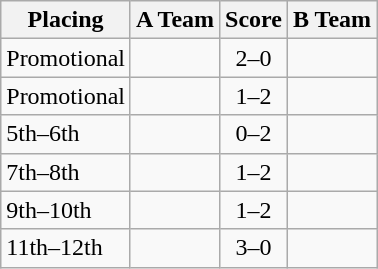<table class=wikitable style="border:1px solid #AAAAAA;">
<tr>
<th>Placing</th>
<th>A Team</th>
<th>Score</th>
<th>B Team</th>
</tr>
<tr>
<td>Promotional</td>
<td><strong></strong></td>
<td align="center">2–0</td>
<td></td>
</tr>
<tr>
<td>Promotional</td>
<td></td>
<td align="center">1–2</td>
<td><strong></strong></td>
</tr>
<tr>
<td>5th–6th</td>
<td></td>
<td align="center">0–2</td>
<td><strong></strong></td>
</tr>
<tr>
<td>7th–8th</td>
<td></td>
<td align="center">1–2</td>
<td><strong></strong></td>
</tr>
<tr>
<td>9th–10th</td>
<td></td>
<td align="center">1–2</td>
<td><strong></strong></td>
</tr>
<tr>
<td>11th–12th</td>
<td><strong></strong></td>
<td align="center">3–0</td>
<td></td>
</tr>
</table>
